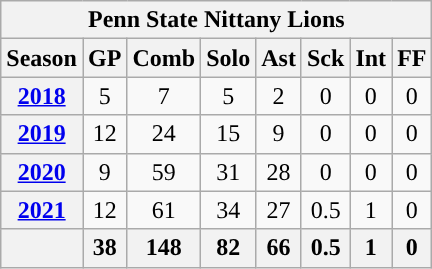<table class="wikitable" style="text-align:center;">
<tr>
<th colspan="8">Penn State Nittany Lions</th>
</tr>
<tr>
<th>Season</th>
<th>GP</th>
<th>Comb</th>
<th>Solo</th>
<th>Ast</th>
<th>Sck</th>
<th>Int</th>
<th>FF</th>
</tr>
<tr>
<th><a href='#'>2018</a></th>
<td>5</td>
<td>7</td>
<td>5</td>
<td>2</td>
<td>0</td>
<td>0</td>
<td>0</td>
</tr>
<tr>
<th><a href='#'>2019</a></th>
<td>12</td>
<td>24</td>
<td>15</td>
<td>9</td>
<td>0</td>
<td>0</td>
<td>0</td>
</tr>
<tr>
<th><a href='#'>2020</a></th>
<td>9</td>
<td>59</td>
<td>31</td>
<td>28</td>
<td>0</td>
<td>0</td>
<td>0</td>
</tr>
<tr>
<th><a href='#'>2021</a></th>
<td>12</td>
<td>61</td>
<td>34</td>
<td>27</td>
<td>0.5</td>
<td>1</td>
<td>0</td>
</tr>
<tr>
<th></th>
<th>38</th>
<th>148</th>
<th>82</th>
<th>66</th>
<th>0.5</th>
<th>1</th>
<th>0</th>
</tr>
</table>
